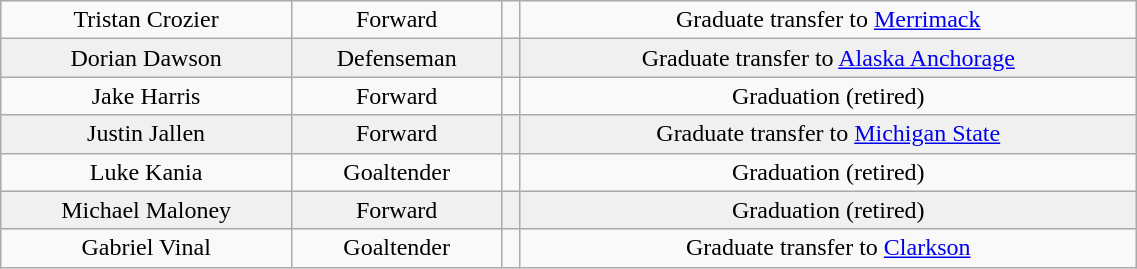<table class="wikitable" width="60%">
<tr align="center" bgcolor="">
<td>Tristan Crozier</td>
<td>Forward</td>
<td></td>
<td>Graduate transfer to <a href='#'>Merrimack</a></td>
</tr>
<tr align="center" bgcolor="f0f0f0">
<td>Dorian Dawson</td>
<td>Defenseman</td>
<td></td>
<td>Graduate transfer to <a href='#'>Alaska Anchorage</a></td>
</tr>
<tr align="center" bgcolor="">
<td>Jake Harris</td>
<td>Forward</td>
<td></td>
<td>Graduation (retired)</td>
</tr>
<tr align="center" bgcolor="f0f0f0">
<td>Justin Jallen</td>
<td>Forward</td>
<td></td>
<td>Graduate transfer to <a href='#'>Michigan State</a></td>
</tr>
<tr align="center" bgcolor="">
<td>Luke Kania</td>
<td>Goaltender</td>
<td></td>
<td>Graduation (retired)</td>
</tr>
<tr align="center" bgcolor="f0f0f0">
<td>Michael Maloney</td>
<td>Forward</td>
<td></td>
<td>Graduation (retired)</td>
</tr>
<tr align="center" bgcolor="">
<td>Gabriel Vinal</td>
<td>Goaltender</td>
<td></td>
<td>Graduate transfer to <a href='#'>Clarkson</a></td>
</tr>
</table>
